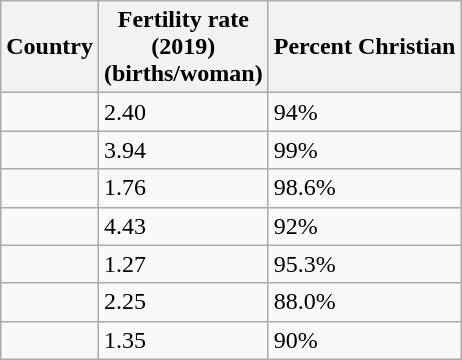<table class="wikitable sortable">
<tr>
<th>Country</th>
<th>Fertility rate <br>(2019)<br>(births/woman)</th>
<th>Percent Christian</th>
</tr>
<tr>
<td></td>
<td>2.40</td>
<td>94%</td>
</tr>
<tr>
<td></td>
<td>3.94</td>
<td>99%</td>
</tr>
<tr>
<td></td>
<td>1.76</td>
<td>98.6%</td>
</tr>
<tr>
<td></td>
<td>4.43</td>
<td>92%</td>
</tr>
<tr>
<td></td>
<td>1.27</td>
<td>95.3%</td>
</tr>
<tr>
<td></td>
<td>2.25</td>
<td>88.0%</td>
</tr>
<tr>
<td></td>
<td>1.35</td>
<td>90%</td>
</tr>
</table>
